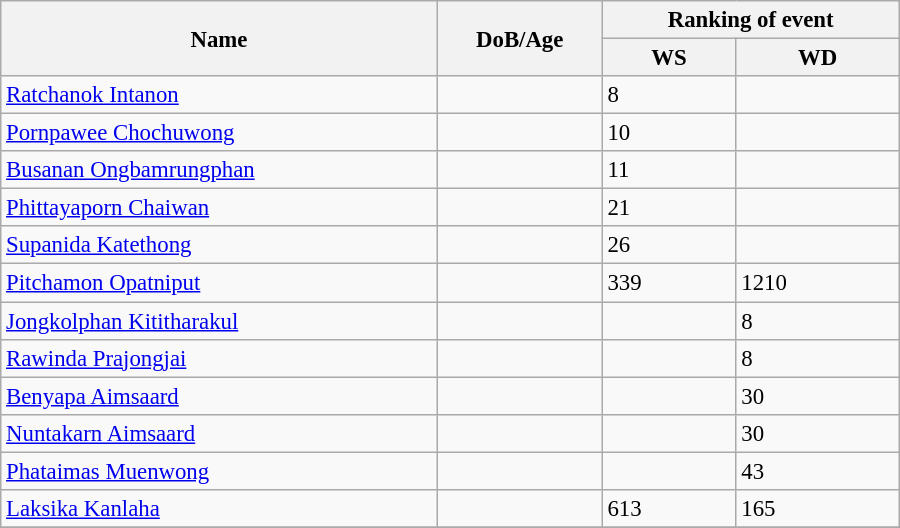<table class="wikitable"  style="width:600px; font-size:95%;">
<tr>
<th align="left" rowspan="2">Name</th>
<th align="left" rowspan="2">DoB/Age</th>
<th align="center" colspan="2">Ranking of event</th>
</tr>
<tr>
<th align="center">WS</th>
<th align="center">WD</th>
</tr>
<tr>
<td align="left"><a href='#'>Ratchanok Intanon</a></td>
<td align="left"></td>
<td>8</td>
<td></td>
</tr>
<tr>
<td align="left"><a href='#'>Pornpawee Chochuwong</a></td>
<td align="left"></td>
<td>10</td>
<td></td>
</tr>
<tr>
<td align="left"><a href='#'>Busanan Ongbamrungphan</a></td>
<td align="left"></td>
<td>11</td>
<td></td>
</tr>
<tr>
<td align="left"><a href='#'>Phittayaporn Chaiwan</a></td>
<td align="left"></td>
<td>21</td>
<td></td>
</tr>
<tr>
<td align="left"><a href='#'>Supanida Katethong</a></td>
<td align="left"></td>
<td>26</td>
<td></td>
</tr>
<tr>
<td align="left"><a href='#'>Pitchamon Opatniput</a></td>
<td align="left"></td>
<td>339</td>
<td>1210</td>
</tr>
<tr>
<td align="left"><a href='#'>Jongkolphan Kititharakul</a></td>
<td align="left"></td>
<td></td>
<td>8</td>
</tr>
<tr>
<td align="left"><a href='#'>Rawinda Prajongjai</a></td>
<td align="left"></td>
<td></td>
<td>8</td>
</tr>
<tr>
<td align="left"><a href='#'>Benyapa Aimsaard</a></td>
<td align="left"></td>
<td></td>
<td>30</td>
</tr>
<tr>
<td align="left"><a href='#'>Nuntakarn Aimsaard</a></td>
<td align="left"></td>
<td></td>
<td>30</td>
</tr>
<tr>
<td align="left"><a href='#'>Phataimas Muenwong</a></td>
<td align="left"></td>
<td></td>
<td>43</td>
</tr>
<tr>
<td align="left"><a href='#'>Laksika Kanlaha</a></td>
<td align="left"></td>
<td>613</td>
<td>165</td>
</tr>
<tr>
</tr>
</table>
